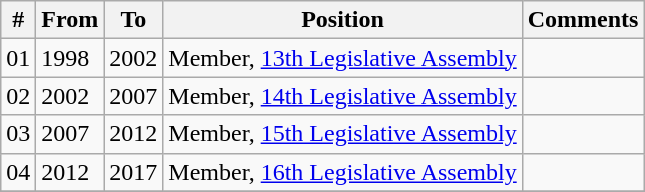<table class="wikitable sortable">
<tr>
<th>#</th>
<th>From</th>
<th>To</th>
<th>Position</th>
<th>Comments</th>
</tr>
<tr>
<td>01</td>
<td>1998</td>
<td>2002</td>
<td>Member, <a href='#'>13th Legislative Assembly</a></td>
<td></td>
</tr>
<tr>
<td>02</td>
<td>2002</td>
<td>2007</td>
<td>Member, <a href='#'>14th Legislative Assembly</a></td>
<td></td>
</tr>
<tr>
<td>03</td>
<td>2007</td>
<td>2012</td>
<td>Member, <a href='#'>15th Legislative Assembly</a></td>
<td></td>
</tr>
<tr>
<td>04</td>
<td>2012</td>
<td>2017</td>
<td>Member, <a href='#'>16th Legislative Assembly</a></td>
<td></td>
</tr>
<tr>
</tr>
</table>
